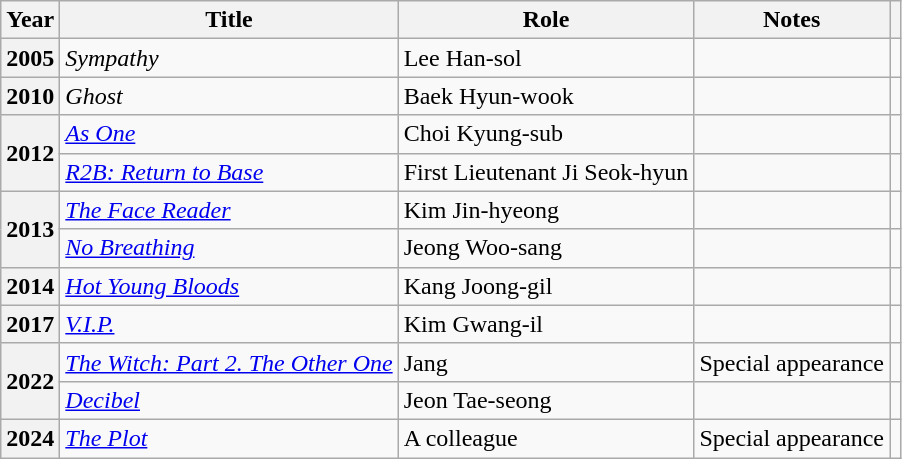<table class="wikitable sortable plainrowheaders">
<tr>
<th scope="col">Year</th>
<th scope="col">Title</th>
<th scope="col">Role</th>
<th scope="col">Notes</th>
<th scope="col" class="unsortable"></th>
</tr>
<tr>
<th scope="row">2005</th>
<td><em>Sympathy</em></td>
<td>Lee Han-sol</td>
<td></td>
<td></td>
</tr>
<tr>
<th scope="row">2010</th>
<td><em>Ghost</em></td>
<td>Baek Hyun-wook</td>
<td></td>
<td></td>
</tr>
<tr>
<th scope="row" rowspan="2">2012</th>
<td><em><a href='#'>As One</a></em></td>
<td>Choi Kyung-sub</td>
<td></td>
<td></td>
</tr>
<tr>
<td><em><a href='#'>R2B: Return to Base</a></em></td>
<td>First Lieutenant Ji Seok-hyun</td>
<td></td>
<td></td>
</tr>
<tr>
<th scope="row" rowspan="2">2013</th>
<td><em><a href='#'>The Face Reader</a></em></td>
<td>Kim Jin-hyeong</td>
<td></td>
<td></td>
</tr>
<tr>
<td><em><a href='#'>No Breathing</a></em></td>
<td>Jeong Woo-sang</td>
<td></td>
<td></td>
</tr>
<tr>
<th scope="row">2014</th>
<td><em><a href='#'>Hot Young Bloods</a></em></td>
<td>Kang Joong-gil</td>
<td></td>
<td></td>
</tr>
<tr>
<th scope="row">2017</th>
<td><em><a href='#'>V.I.P.</a></em></td>
<td>Kim Gwang-il</td>
<td></td>
<td></td>
</tr>
<tr>
<th scope="row" rowspan="2">2022</th>
<td><em><a href='#'>The Witch: Part 2. The Other One</a></em></td>
<td>Jang</td>
<td>Special appearance</td>
<td></td>
</tr>
<tr>
<td><em><a href='#'>Decibel</a></em></td>
<td>Jeon Tae-seong</td>
<td></td>
<td></td>
</tr>
<tr>
<th scope="row" rowspan="1">2024</th>
<td><em><a href='#'>The Plot</a></em></td>
<td>A colleague</td>
<td>Special appearance</td>
<td></td>
</tr>
</table>
